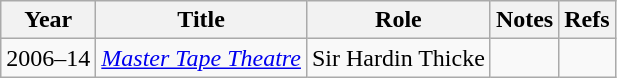<table class="wikitable sortable plainrowheaders">
<tr>
<th>Year</th>
<th>Title</th>
<th>Role</th>
<th class="unsortable">Notes</th>
<th class="unsortable">Refs</th>
</tr>
<tr>
<td>2006–14</td>
<td><em><a href='#'>Master Tape Theatre</a></em></td>
<td>Sir Hardin Thicke</td>
<td></td>
<td></td>
</tr>
</table>
